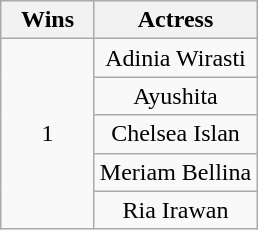<table class="wikitable" style="text-align:center;">
<tr>
<th scope="col" width="55">Wins</th>
<th scope="col" align="center">Actress</th>
</tr>
<tr>
<td rowspan="5">1</td>
<td>Adinia Wirasti</td>
</tr>
<tr>
<td>Ayushita</td>
</tr>
<tr>
<td>Chelsea Islan</td>
</tr>
<tr>
<td>Meriam Bellina</td>
</tr>
<tr>
<td>Ria Irawan</td>
</tr>
</table>
